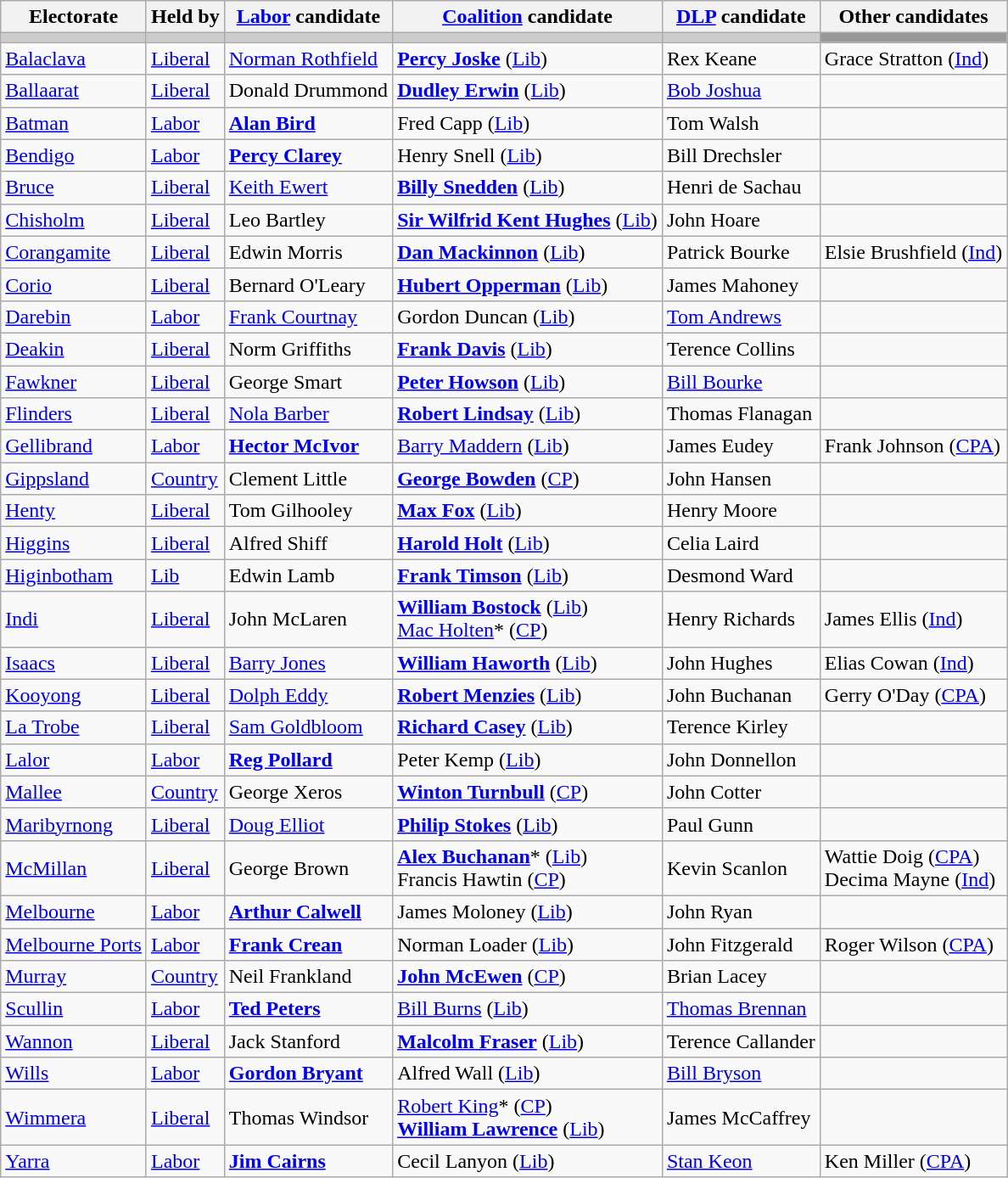<table class="wikitable">
<tr>
<th>Electorate</th>
<th>Held by</th>
<th><a href='#'>Labor</a> candidate</th>
<th><a href='#'>Coalition</a> candidate</th>
<th><a href='#'>DLP</a> candidate</th>
<th>Other candidates</th>
</tr>
<tr bgcolor="#cccccc">
<td></td>
<td></td>
<td></td>
<td></td>
<td></td>
<td bgcolor="#999999"></td>
</tr>
<tr>
<td><a href='#'>Balaclava</a></td>
<td><a href='#'>Liberal</a></td>
<td><a href='#'>Norman Rothfield</a></td>
<td><strong><a href='#'>Percy Joske</a></strong> (<a href='#'>Lib</a>)</td>
<td>Rex Keane</td>
<td>Grace Stratton (<a href='#'>Ind</a>)</td>
</tr>
<tr>
<td><a href='#'>Ballaarat</a></td>
<td><a href='#'>Liberal</a></td>
<td>Donald Drummond</td>
<td><strong><a href='#'>Dudley Erwin</a></strong> (<a href='#'>Lib</a>)</td>
<td><a href='#'>Bob Joshua</a></td>
<td></td>
</tr>
<tr>
<td><a href='#'>Batman</a></td>
<td><a href='#'>Labor</a></td>
<td><strong><a href='#'>Alan Bird</a></strong></td>
<td>Fred Capp (<a href='#'>Lib</a>)</td>
<td>Tom Walsh</td>
<td></td>
</tr>
<tr>
<td><a href='#'>Bendigo</a></td>
<td><a href='#'>Labor</a></td>
<td><strong><a href='#'>Percy Clarey</a></strong></td>
<td>Henry Snell (<a href='#'>Lib</a>)</td>
<td>Bill Drechsler</td>
<td></td>
</tr>
<tr>
<td><a href='#'>Bruce</a></td>
<td><a href='#'>Liberal</a></td>
<td><a href='#'>Keith Ewert</a></td>
<td><strong><a href='#'>Billy Snedden</a></strong> (<a href='#'>Lib</a>)</td>
<td>Henri de Sachau</td>
<td></td>
</tr>
<tr>
<td><a href='#'>Chisholm</a></td>
<td><a href='#'>Liberal</a></td>
<td>Leo Bartley</td>
<td><strong><a href='#'>Sir Wilfrid Kent Hughes</a></strong> (<a href='#'>Lib</a>)</td>
<td>John Hoare</td>
<td></td>
</tr>
<tr>
<td><a href='#'>Corangamite</a></td>
<td><a href='#'>Liberal</a></td>
<td>Edwin Morris</td>
<td><strong><a href='#'>Dan Mackinnon</a></strong> (<a href='#'>Lib</a>)</td>
<td>Patrick Bourke</td>
<td>Elsie Brushfield (<a href='#'>Ind</a>)</td>
</tr>
<tr>
<td><a href='#'>Corio</a></td>
<td><a href='#'>Liberal</a></td>
<td>Bernard O'Leary</td>
<td><strong><a href='#'>Hubert Opperman</a></strong> (<a href='#'>Lib</a>)</td>
<td>James Mahoney</td>
<td></td>
</tr>
<tr>
<td><a href='#'>Darebin</a></td>
<td><a href='#'>Labor</a></td>
<td><a href='#'>Frank Courtnay</a></td>
<td>Gordon Duncan (<a href='#'>Lib</a>)</td>
<td><a href='#'>Tom Andrews</a></td>
<td></td>
</tr>
<tr>
<td><a href='#'>Deakin</a></td>
<td><a href='#'>Liberal</a></td>
<td>Norm Griffiths</td>
<td><strong><a href='#'>Frank Davis</a></strong> (<a href='#'>Lib</a>)</td>
<td>Terence Collins</td>
<td></td>
</tr>
<tr>
<td><a href='#'>Fawkner</a></td>
<td><a href='#'>Liberal</a></td>
<td>George Smart</td>
<td><strong><a href='#'>Peter Howson</a></strong> (<a href='#'>Lib</a>)</td>
<td><a href='#'>Bill Bourke</a></td>
<td></td>
</tr>
<tr>
<td><a href='#'>Flinders</a></td>
<td><a href='#'>Liberal</a></td>
<td><a href='#'>Nola Barber</a></td>
<td><strong><a href='#'>Robert Lindsay</a></strong> (<a href='#'>Lib</a>)</td>
<td>Thomas Flanagan</td>
<td></td>
</tr>
<tr>
<td><a href='#'>Gellibrand</a></td>
<td><a href='#'>Labor</a></td>
<td><strong><a href='#'>Hector McIvor</a></strong></td>
<td><a href='#'>Barry Maddern</a> (<a href='#'>Lib</a>)</td>
<td>James Eudey</td>
<td>Frank Johnson (<a href='#'>CPA</a>)</td>
</tr>
<tr>
<td><a href='#'>Gippsland</a></td>
<td><a href='#'>Country</a></td>
<td>Clement Little</td>
<td><strong><a href='#'>George Bowden</a></strong> (<a href='#'>CP</a>)</td>
<td>John Hansen</td>
<td></td>
</tr>
<tr>
<td><a href='#'>Henty</a></td>
<td><a href='#'>Liberal</a></td>
<td>Tom Gilhooley</td>
<td><strong><a href='#'>Max Fox</a></strong> (<a href='#'>Lib</a>)</td>
<td>Henry Moore</td>
<td></td>
</tr>
<tr>
<td><a href='#'>Higgins</a></td>
<td><a href='#'>Liberal</a></td>
<td>Alfred Shiff</td>
<td><strong><a href='#'>Harold Holt</a></strong> (<a href='#'>Lib</a>)</td>
<td>Celia Laird</td>
<td></td>
</tr>
<tr>
<td><a href='#'>Higinbotham</a></td>
<td><a href='#'>Lib</a></td>
<td>Edwin Lamb</td>
<td><strong><a href='#'>Frank Timson</a></strong> (<a href='#'>Lib</a>)</td>
<td>Desmond Ward</td>
<td></td>
</tr>
<tr>
<td><a href='#'>Indi</a></td>
<td><a href='#'>Liberal</a></td>
<td>John McLaren</td>
<td><strong><a href='#'>William Bostock</a></strong> (<a href='#'>Lib</a>)<br><a href='#'>Mac Holten</a>* (<a href='#'>CP</a>)</td>
<td>Henry Richards</td>
<td>James Ellis (<a href='#'>Ind</a>)</td>
</tr>
<tr>
<td><a href='#'>Isaacs</a></td>
<td><a href='#'>Liberal</a></td>
<td><a href='#'>Barry Jones</a></td>
<td><strong><a href='#'>William Haworth</a></strong> (<a href='#'>Lib</a>)</td>
<td>John Hughes</td>
<td>Elias Cowan (<a href='#'>Ind</a>)</td>
</tr>
<tr>
<td><a href='#'>Kooyong</a></td>
<td><a href='#'>Liberal</a></td>
<td><a href='#'>Dolph Eddy</a></td>
<td><strong><a href='#'>Robert Menzies</a></strong> (<a href='#'>Lib</a>)</td>
<td>John Buchanan</td>
<td>Gerry O'Day (<a href='#'>CPA</a>)</td>
</tr>
<tr>
<td><a href='#'>La Trobe</a></td>
<td><a href='#'>Liberal</a></td>
<td><a href='#'>Sam Goldbloom</a></td>
<td><strong><a href='#'>Richard Casey</a></strong> (<a href='#'>Lib</a>)</td>
<td>Terence Kirley</td>
<td></td>
</tr>
<tr>
<td><a href='#'>Lalor</a></td>
<td><a href='#'>Labor</a></td>
<td><strong><a href='#'>Reg Pollard</a></strong></td>
<td>Peter Kemp (<a href='#'>Lib</a>)</td>
<td>John Donnellon</td>
<td></td>
</tr>
<tr>
<td><a href='#'>Mallee</a></td>
<td><a href='#'>Country</a></td>
<td>George Xeros</td>
<td><strong><a href='#'>Winton Turnbull</a></strong> (<a href='#'>CP</a>)</td>
<td>John Cotter</td>
<td></td>
</tr>
<tr>
<td><a href='#'>Maribyrnong</a></td>
<td><a href='#'>Liberal</a></td>
<td><a href='#'>Doug Elliot</a></td>
<td><strong><a href='#'>Philip Stokes</a></strong> (<a href='#'>Lib</a>)</td>
<td>Paul Gunn</td>
<td></td>
</tr>
<tr>
<td><a href='#'>McMillan</a></td>
<td><a href='#'>Liberal</a></td>
<td>George Brown</td>
<td><strong><a href='#'>Alex Buchanan</a></strong>* (<a href='#'>Lib</a>)<br>Francis Hawtin (<a href='#'>CP</a>)</td>
<td>Kevin Scanlon</td>
<td>Wattie Doig (<a href='#'>CPA</a>)<br>Decima Mayne (<a href='#'>Ind</a>)</td>
</tr>
<tr>
<td><a href='#'>Melbourne</a></td>
<td><a href='#'>Labor</a></td>
<td><strong><a href='#'>Arthur Calwell</a></strong></td>
<td>James Moloney (<a href='#'>Lib</a>)</td>
<td>John Ryan</td>
<td></td>
</tr>
<tr>
<td><a href='#'>Melbourne Ports</a></td>
<td><a href='#'>Labor</a></td>
<td><strong><a href='#'>Frank Crean</a></strong></td>
<td>Norman Loader (<a href='#'>Lib</a>)</td>
<td>John Fitzgerald</td>
<td>Roger Wilson (<a href='#'>CPA</a>)</td>
</tr>
<tr>
<td><a href='#'>Murray</a></td>
<td><a href='#'>Country</a></td>
<td>Neil Frankland</td>
<td><strong><a href='#'>John McEwen</a></strong> (<a href='#'>CP</a>)</td>
<td>Brian Lacey</td>
<td></td>
</tr>
<tr>
<td><a href='#'>Scullin</a></td>
<td><a href='#'>Labor</a></td>
<td><strong><a href='#'>Ted Peters</a></strong></td>
<td><a href='#'>Bill Burns</a> (<a href='#'>Lib</a>)</td>
<td><a href='#'>Thomas Brennan</a></td>
<td></td>
</tr>
<tr>
<td><a href='#'>Wannon</a></td>
<td><a href='#'>Liberal</a></td>
<td>Jack Stanford</td>
<td><strong><a href='#'>Malcolm Fraser</a></strong> (<a href='#'>Lib</a>)</td>
<td>Terence Callander</td>
<td></td>
</tr>
<tr>
<td><a href='#'>Wills</a></td>
<td><a href='#'>Labor</a></td>
<td><strong><a href='#'>Gordon Bryant</a></strong></td>
<td>Alfred Wall (<a href='#'>Lib</a>)</td>
<td><a href='#'>Bill Bryson</a></td>
<td></td>
</tr>
<tr>
<td><a href='#'>Wimmera</a></td>
<td><a href='#'>Liberal</a></td>
<td>Thomas Windsor</td>
<td><a href='#'>Robert King</a>* (<a href='#'>CP</a>)<br><strong><a href='#'>William Lawrence</a></strong> (<a href='#'>Lib</a>)</td>
<td>James McCaffrey</td>
<td></td>
</tr>
<tr>
<td><a href='#'>Yarra</a></td>
<td><a href='#'>Labor</a></td>
<td><strong><a href='#'>Jim Cairns</a></strong></td>
<td>Cecil Lanyon (<a href='#'>Lib</a>)</td>
<td><a href='#'>Stan Keon</a></td>
<td>Ken Miller (<a href='#'>CPA</a>)</td>
</tr>
</table>
